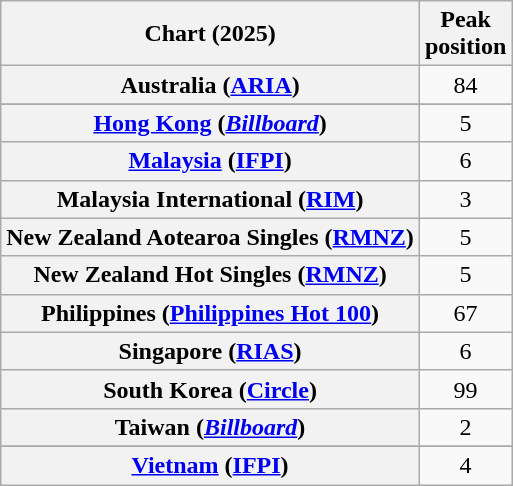<table class="wikitable sortable plainrowheaders" style="text-align:center">
<tr>
<th scope="col">Chart (2025)</th>
<th scope="col">Peak<br>position</th>
</tr>
<tr>
<th scope="row">Australia (<a href='#'>ARIA</a>)</th>
<td>84</td>
</tr>
<tr>
</tr>
<tr>
</tr>
<tr>
<th scope="row"><a href='#'>Hong Kong</a> (<em><a href='#'>Billboard</a></em>)</th>
<td>5</td>
</tr>
<tr>
<th scope="row"><a href='#'>Malaysia</a> (<a href='#'>IFPI</a>)</th>
<td>6</td>
</tr>
<tr>
<th scope="row">Malaysia International (<a href='#'>RIM</a>)</th>
<td>3</td>
</tr>
<tr>
<th scope="row">New Zealand Aotearoa Singles (<a href='#'>RMNZ</a>)</th>
<td>5</td>
</tr>
<tr>
<th scope="row">New Zealand Hot Singles (<a href='#'>RMNZ</a>)</th>
<td>5</td>
</tr>
<tr>
<th scope="row">Philippines (<a href='#'>Philippines Hot 100</a>)</th>
<td>67</td>
</tr>
<tr>
<th scope="row">Singapore (<a href='#'>RIAS</a>)</th>
<td>6</td>
</tr>
<tr>
<th scope="row">South Korea (<a href='#'>Circle</a>)</th>
<td>99</td>
</tr>
<tr>
<th scope="row">Taiwan (<em><a href='#'>Billboard</a></em>)</th>
<td>2</td>
</tr>
<tr>
</tr>
<tr>
</tr>
<tr>
<th scope="row"><a href='#'>Vietnam</a> (<a href='#'>IFPI</a>)</th>
<td>4</td>
</tr>
</table>
